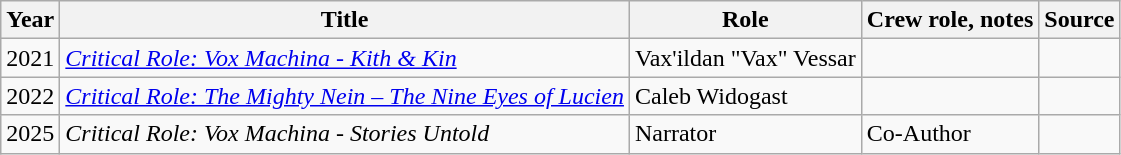<table class="wikitable sortable plainrowheaders">
<tr>
<th>Year</th>
<th>Title</th>
<th>Role</th>
<th class="unsortable">Crew role, notes</th>
<th class="unsortable">Source</th>
</tr>
<tr>
<td>2021</td>
<td><em><a href='#'>Critical Role: Vox Machina - Kith & Kin</a></em></td>
<td>Vax'ildan "Vax" Vessar</td>
<td></td>
<td></td>
</tr>
<tr>
<td>2022</td>
<td><em><a href='#'>Critical Role: The Mighty Nein – The Nine Eyes of Lucien</a></em></td>
<td>Caleb Widogast</td>
<td></td>
<td></td>
</tr>
<tr>
<td>2025</td>
<td><em>Critical Role: Vox Machina - Stories Untold</em></td>
<td>Narrator</td>
<td>Co-Author</td>
<td></td>
</tr>
</table>
